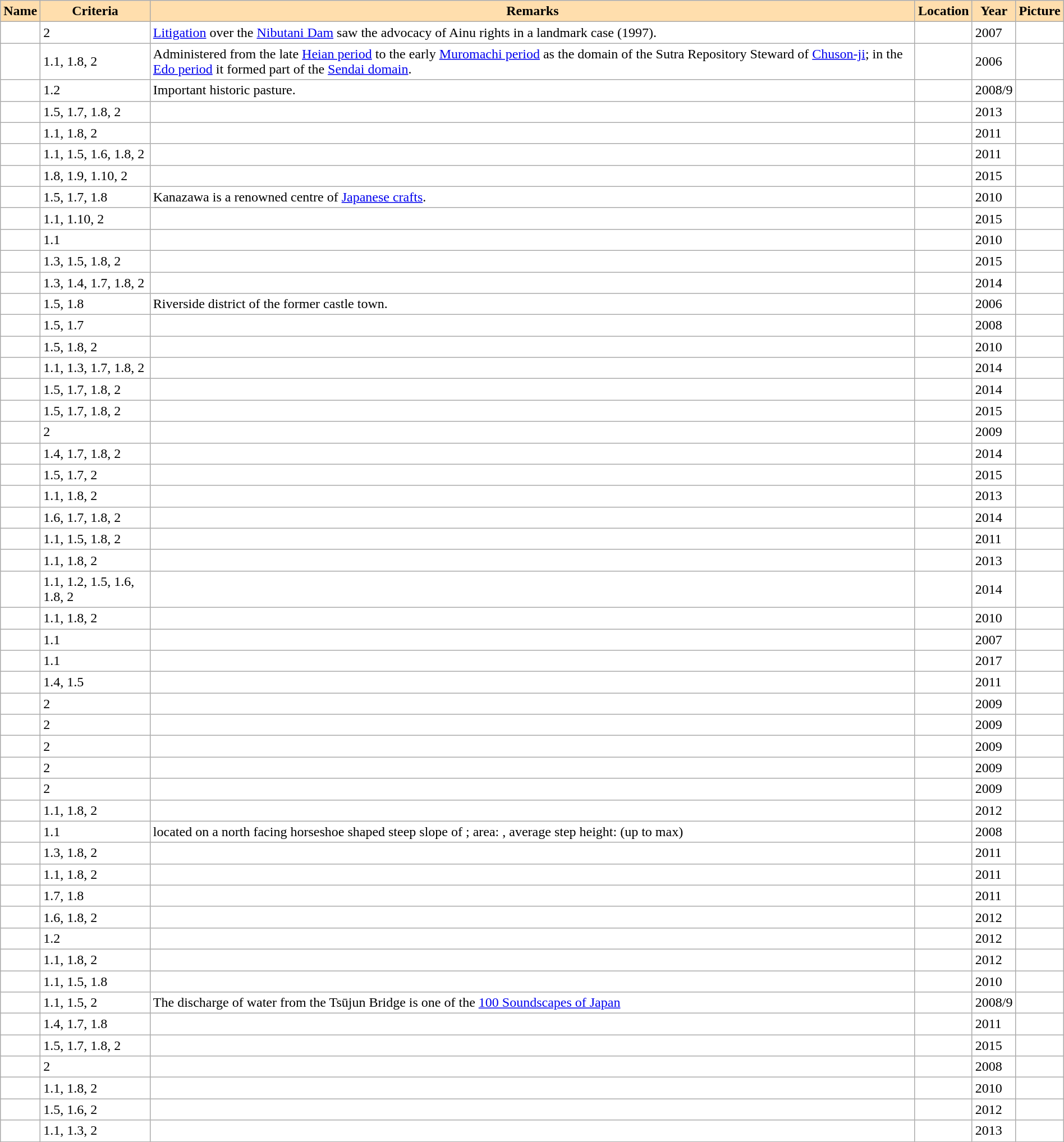<table class="wikitable sortable"  width="100%" style="background:#ffffff;">
<tr>
<th align="left" style="background:#ffdead;">Name</th>
<th align="left" style="background:#ffdead;">Criteria</th>
<th align="left" style="background:#ffdead;"  class="unsortable">Remarks</th>
<th style="background:#ffdead;">Location</th>
<th align="left" style="background:#ffdead;">Year</th>
<th align="left" style="background:#ffdead;" class="unsortable">Picture</th>
</tr>
<tr>
<td></td>
<td>2</td>
<td><a href='#'>Litigation</a> over the <a href='#'>Nibutani Dam</a> saw the advocacy of Ainu rights in a landmark case (1997).</td>
<td></td>
<td>2007</td>
<td></td>
</tr>
<tr>
<td></td>
<td>1.1, 1.8, 2</td>
<td>Administered from the late <a href='#'>Heian period</a> to the early <a href='#'>Muromachi period</a> as the domain of the Sutra Repository Steward of <a href='#'>Chuson-ji</a>; in the <a href='#'>Edo period</a> it formed part of the <a href='#'>Sendai domain</a>.</td>
<td></td>
<td>2006</td>
<td></td>
</tr>
<tr>
<td></td>
<td>1.2</td>
<td>Important historic pasture.</td>
<td></td>
<td>2008/9</td>
<td></td>
</tr>
<tr>
<td></td>
<td>1.5, 1.7, 1.8, 2</td>
<td></td>
<td></td>
<td>2013</td>
<td></td>
</tr>
<tr>
<td></td>
<td>1.1, 1.8, 2</td>
<td></td>
<td></td>
<td>2011</td>
<td></td>
</tr>
<tr>
<td></td>
<td>1.1, 1.5, 1.6, 1.8, 2</td>
<td></td>
<td></td>
<td>2011</td>
<td></td>
</tr>
<tr>
<td></td>
<td>1.8, 1.9, 1.10, 2</td>
<td></td>
<td></td>
<td>2015</td>
<td></td>
</tr>
<tr>
<td></td>
<td>1.5, 1.7, 1.8</td>
<td>Kanazawa is a renowned centre of <a href='#'>Japanese crafts</a>.</td>
<td></td>
<td>2010</td>
<td></td>
</tr>
<tr>
<td></td>
<td>1.1, 1.10, 2</td>
<td></td>
<td></td>
<td>2015</td>
<td></td>
</tr>
<tr>
<td></td>
<td>1.1</td>
<td></td>
<td></td>
<td>2010</td>
<td></td>
</tr>
<tr>
<td></td>
<td>1.3, 1.5, 1.8, 2</td>
<td></td>
<td></td>
<td>2015</td>
<td></td>
</tr>
<tr>
<td></td>
<td>1.3, 1.4, 1.7, 1.8, 2</td>
<td></td>
<td></td>
<td>2014</td>
<td></td>
</tr>
<tr>
<td></td>
<td>1.5, 1.8</td>
<td>Riverside district of the former castle town.</td>
<td></td>
<td>2006</td>
<td></td>
</tr>
<tr>
<td></td>
<td>1.5, 1.7</td>
<td></td>
<td></td>
<td>2008</td>
<td></td>
</tr>
<tr>
<td></td>
<td>1.5, 1.8, 2</td>
<td></td>
<td></td>
<td>2010</td>
<td></td>
</tr>
<tr>
<td></td>
<td>1.1, 1.3, 1.7, 1.8, 2</td>
<td></td>
<td></td>
<td>2014</td>
<td></td>
</tr>
<tr>
<td></td>
<td>1.5, 1.7, 1.8, 2</td>
<td></td>
<td></td>
<td>2014</td>
<td></td>
</tr>
<tr>
<td></td>
<td>1.5, 1.7, 1.8, 2</td>
<td></td>
<td></td>
<td>2015</td>
<td></td>
</tr>
<tr>
<td></td>
<td>2</td>
<td></td>
<td></td>
<td>2009</td>
<td></td>
</tr>
<tr>
<td></td>
<td>1.4, 1.7, 1.8, 2</td>
<td></td>
<td></td>
<td>2014</td>
<td></td>
</tr>
<tr>
<td></td>
<td>1.5, 1.7, 2</td>
<td></td>
<td></td>
<td>2015</td>
<td></td>
</tr>
<tr>
<td></td>
<td>1.1, 1.8, 2</td>
<td></td>
<td></td>
<td>2013</td>
<td></td>
</tr>
<tr>
<td></td>
<td>1.6, 1.7, 1.8, 2</td>
<td></td>
<td></td>
<td>2014</td>
<td></td>
</tr>
<tr>
<td></td>
<td>1.1, 1.5, 1.8, 2</td>
<td></td>
<td></td>
<td>2011</td>
<td></td>
</tr>
<tr>
<td></td>
<td>1.1, 1.8, 2</td>
<td></td>
<td></td>
<td>2013</td>
<td></td>
</tr>
<tr>
<td></td>
<td>1.1, 1.2, 1.5, 1.6, 1.8, 2</td>
<td></td>
<td></td>
<td>2014</td>
<td></td>
</tr>
<tr>
<td></td>
<td>1.1, 1.8, 2</td>
<td></td>
<td></td>
<td>2010</td>
<td></td>
</tr>
<tr>
<td></td>
<td>1.1</td>
<td></td>
<td></td>
<td>2007</td>
<td></td>
</tr>
<tr 　>
<td></td>
<td>1.1</td>
<td></td>
<td></td>
<td>2017</td>
<td></td>
</tr>
<tr>
<td></td>
<td>1.4, 1.5</td>
<td></td>
<td></td>
<td>2011</td>
<td></td>
</tr>
<tr>
<td></td>
<td>2</td>
<td></td>
<td></td>
<td>2009</td>
<td></td>
</tr>
<tr 　>
<td></td>
<td>2</td>
<td></td>
<td></td>
<td>2009</td>
<td></td>
</tr>
<tr>
<td></td>
<td>2</td>
<td></td>
<td></td>
<td>2009</td>
<td></td>
</tr>
<tr>
<td></td>
<td>2</td>
<td></td>
<td></td>
<td>2009</td>
<td></td>
</tr>
<tr>
<td></td>
<td>2</td>
<td></td>
<td></td>
<td>2009</td>
<td></td>
</tr>
<tr>
<td></td>
<td>1.1, 1.8, 2</td>
<td></td>
<td></td>
<td>2012</td>
<td></td>
</tr>
<tr>
<td></td>
<td>1.1</td>
<td>located on a north facing horseshoe shaped steep slope of ; area: , average step height:  (up to  max)</td>
<td></td>
<td>2008</td>
<td></td>
</tr>
<tr>
<td></td>
<td>1.3, 1.8, 2</td>
<td></td>
<td></td>
<td>2011</td>
<td></td>
</tr>
<tr>
<td></td>
<td>1.1, 1.8, 2</td>
<td></td>
<td></td>
<td>2011</td>
<td></td>
</tr>
<tr>
<td></td>
<td>1.7, 1.8</td>
<td></td>
<td></td>
<td>2011</td>
<td></td>
</tr>
<tr>
<td></td>
<td>1.6, 1.8, 2</td>
<td></td>
<td></td>
<td>2012</td>
<td></td>
</tr>
<tr>
<td></td>
<td>1.2</td>
<td></td>
<td></td>
<td>2012</td>
<td></td>
</tr>
<tr>
<td></td>
<td>1.1, 1.8, 2</td>
<td></td>
<td></td>
<td>2012</td>
<td></td>
</tr>
<tr>
<td></td>
<td>1.1, 1.5, 1.8</td>
<td></td>
<td></td>
<td>2010</td>
<td></td>
</tr>
<tr>
<td></td>
<td>1.1, 1.5, 2</td>
<td>The discharge of water from the Tsūjun Bridge is one of the <a href='#'>100 Soundscapes of Japan</a></td>
<td></td>
<td>2008/9</td>
<td></td>
</tr>
<tr>
<td></td>
<td>1.4, 1.7, 1.8</td>
<td></td>
<td></td>
<td>2011</td>
<td></td>
</tr>
<tr>
<td></td>
<td>1.5, 1.7, 1.8, 2</td>
<td></td>
<td></td>
<td>2015</td>
<td></td>
</tr>
<tr>
<td></td>
<td>2</td>
<td></td>
<td></td>
<td>2008</td>
<td></td>
</tr>
<tr>
<td></td>
<td>1.1, 1.8, 2</td>
<td></td>
<td></td>
<td>2010</td>
<td></td>
</tr>
<tr>
<td></td>
<td>1.5, 1.6, 2</td>
<td></td>
<td></td>
<td>2012</td>
<td></td>
</tr>
<tr>
<td></td>
<td>1.1, 1.3, 2</td>
<td></td>
<td></td>
<td>2013</td>
<td></td>
</tr>
</table>
